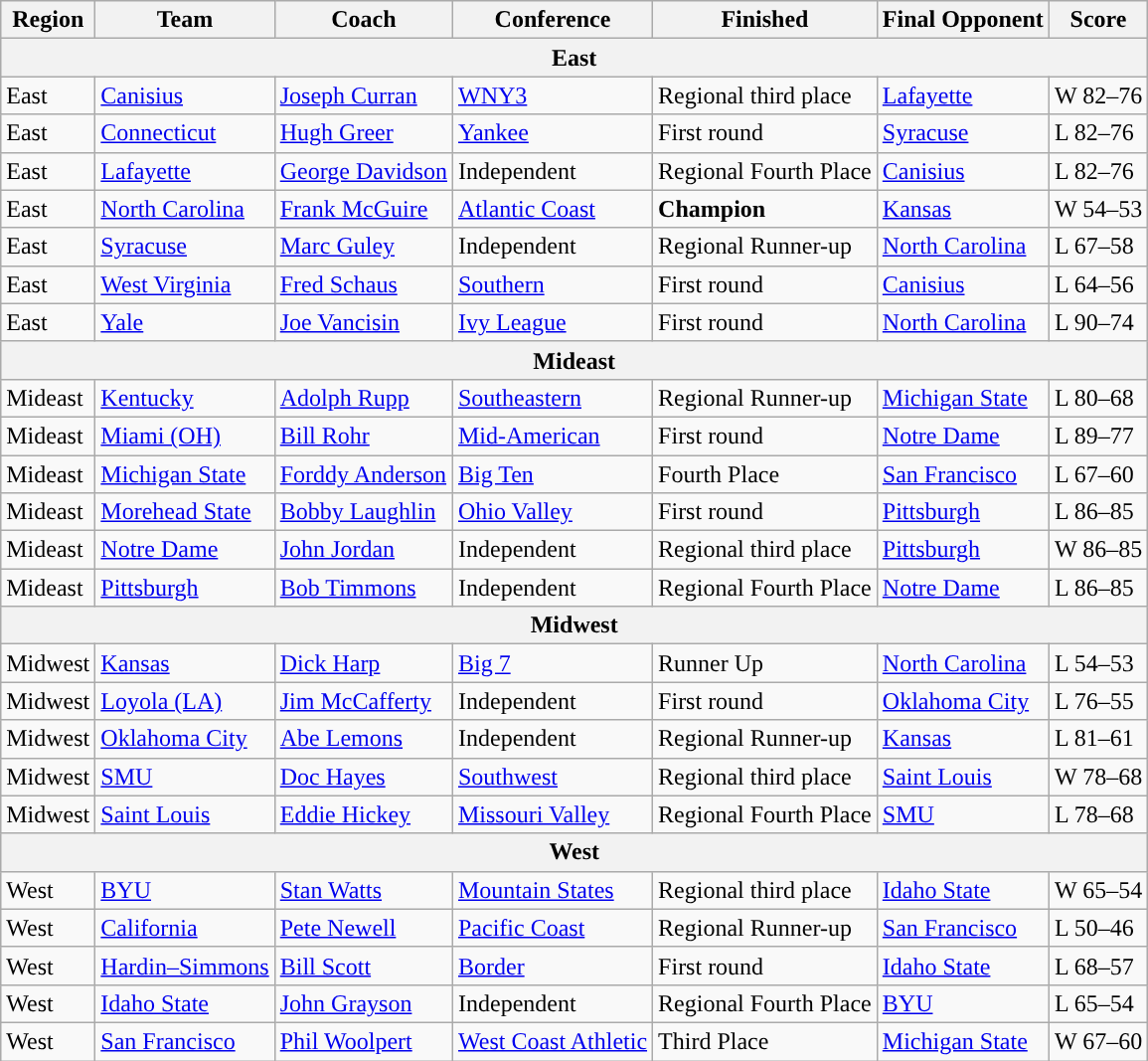<table class=wikitable>
<tr>
<th>Region</th>
<th>Team</th>
<th>Coach</th>
<th>Conference</th>
<th>Finished</th>
<th>Final Opponent</th>
<th>Score</th>
</tr>
<tr>
<th colspan=7 style="text-align:center">East</th>
</tr>
<tr>
<td>East</td>
<td><a href='#'>Canisius</a></td>
<td><a href='#'>Joseph Curran</a></td>
<td><a href='#'>WNY3</a></td>
<td>Regional third place</td>
<td><a href='#'>Lafayette</a></td>
<td>W 82–76</td>
</tr>
<tr>
<td>East</td>
<td><a href='#'>Connecticut</a></td>
<td><a href='#'>Hugh Greer</a></td>
<td><a href='#'>Yankee</a></td>
<td>First round</td>
<td><a href='#'>Syracuse</a></td>
<td>L 82–76</td>
</tr>
<tr>
<td>East</td>
<td><a href='#'>Lafayette</a></td>
<td><a href='#'>George Davidson</a></td>
<td>Independent</td>
<td>Regional Fourth Place</td>
<td><a href='#'>Canisius</a></td>
<td>L 82–76</td>
</tr>
<tr>
<td>East</td>
<td><a href='#'>North Carolina</a></td>
<td><a href='#'>Frank McGuire</a></td>
<td><a href='#'>Atlantic Coast</a></td>
<td><strong>Champion</strong></td>
<td><a href='#'>Kansas</a></td>
<td>W 54–53</td>
</tr>
<tr>
<td>East</td>
<td><a href='#'>Syracuse</a></td>
<td><a href='#'>Marc Guley</a></td>
<td>Independent</td>
<td>Regional Runner-up</td>
<td><a href='#'>North Carolina</a></td>
<td>L 67–58</td>
</tr>
<tr>
<td>East</td>
<td><a href='#'>West Virginia</a></td>
<td><a href='#'>Fred Schaus</a></td>
<td><a href='#'>Southern</a></td>
<td>First round</td>
<td><a href='#'>Canisius</a></td>
<td>L 64–56</td>
</tr>
<tr>
<td>East</td>
<td><a href='#'>Yale</a></td>
<td><a href='#'>Joe Vancisin</a></td>
<td><a href='#'>Ivy League</a></td>
<td>First round</td>
<td><a href='#'>North Carolina</a></td>
<td>L 90–74</td>
</tr>
<tr>
<th colspan=7 style="text-align:center">Mideast</th>
</tr>
<tr>
<td>Mideast</td>
<td><a href='#'>Kentucky</a></td>
<td><a href='#'>Adolph Rupp</a></td>
<td><a href='#'>Southeastern</a></td>
<td>Regional Runner-up</td>
<td><a href='#'>Michigan State</a></td>
<td>L 80–68</td>
</tr>
<tr>
<td>Mideast</td>
<td><a href='#'>Miami (OH)</a></td>
<td><a href='#'>Bill Rohr</a></td>
<td><a href='#'>Mid-American</a></td>
<td>First round</td>
<td><a href='#'>Notre Dame</a></td>
<td>L 89–77</td>
</tr>
<tr>
<td>Mideast</td>
<td><a href='#'>Michigan State</a></td>
<td><a href='#'>Forddy Anderson</a></td>
<td><a href='#'>Big Ten</a></td>
<td>Fourth Place</td>
<td><a href='#'>San Francisco</a></td>
<td>L 67–60</td>
</tr>
<tr>
<td>Mideast</td>
<td><a href='#'>Morehead State</a></td>
<td><a href='#'>Bobby Laughlin</a></td>
<td><a href='#'>Ohio Valley</a></td>
<td>First round</td>
<td><a href='#'>Pittsburgh</a></td>
<td>L 86–85</td>
</tr>
<tr>
<td>Mideast</td>
<td><a href='#'>Notre Dame</a></td>
<td><a href='#'>John Jordan</a></td>
<td>Independent</td>
<td>Regional third place</td>
<td><a href='#'>Pittsburgh</a></td>
<td>W 86–85</td>
</tr>
<tr>
<td>Mideast</td>
<td><a href='#'>Pittsburgh</a></td>
<td><a href='#'>Bob Timmons</a></td>
<td>Independent</td>
<td>Regional Fourth Place</td>
<td><a href='#'>Notre Dame</a></td>
<td>L 86–85</td>
</tr>
<tr>
<th colspan=7 style="text-align:center">Midwest</th>
</tr>
<tr>
<td>Midwest</td>
<td><a href='#'>Kansas</a></td>
<td><a href='#'>Dick Harp</a></td>
<td><a href='#'>Big 7</a></td>
<td>Runner Up</td>
<td><a href='#'>North Carolina</a></td>
<td>L 54–53</td>
</tr>
<tr>
<td>Midwest</td>
<td><a href='#'>Loyola (LA)</a></td>
<td><a href='#'>Jim McCafferty</a></td>
<td>Independent</td>
<td>First round</td>
<td><a href='#'>Oklahoma City</a></td>
<td>L 76–55</td>
</tr>
<tr>
<td>Midwest</td>
<td><a href='#'>Oklahoma City</a></td>
<td><a href='#'>Abe Lemons</a></td>
<td>Independent</td>
<td>Regional Runner-up</td>
<td><a href='#'>Kansas</a></td>
<td>L 81–61</td>
</tr>
<tr>
<td>Midwest</td>
<td><a href='#'>SMU</a></td>
<td><a href='#'>Doc Hayes</a></td>
<td><a href='#'>Southwest</a></td>
<td>Regional third place</td>
<td><a href='#'>Saint Louis</a></td>
<td>W 78–68</td>
</tr>
<tr>
<td>Midwest</td>
<td><a href='#'>Saint Louis</a></td>
<td><a href='#'>Eddie Hickey</a></td>
<td><a href='#'>Missouri Valley</a></td>
<td>Regional Fourth Place</td>
<td><a href='#'>SMU</a></td>
<td>L 78–68</td>
</tr>
<tr>
<th colspan=7 style="text-align:center">West</th>
</tr>
<tr>
<td>West</td>
<td><a href='#'>BYU</a></td>
<td><a href='#'>Stan Watts</a></td>
<td><a href='#'>Mountain States</a></td>
<td>Regional third place</td>
<td><a href='#'>Idaho State</a></td>
<td>W 65–54</td>
</tr>
<tr>
<td>West</td>
<td><a href='#'>California</a></td>
<td><a href='#'>Pete Newell</a></td>
<td><a href='#'>Pacific Coast</a></td>
<td>Regional Runner-up</td>
<td><a href='#'>San Francisco</a></td>
<td>L 50–46</td>
</tr>
<tr>
<td>West</td>
<td><a href='#'>Hardin–Simmons</a></td>
<td><a href='#'>Bill Scott</a></td>
<td><a href='#'>Border</a></td>
<td>First round</td>
<td><a href='#'>Idaho State</a></td>
<td>L 68–57</td>
</tr>
<tr>
<td>West</td>
<td><a href='#'>Idaho State</a></td>
<td><a href='#'>John Grayson</a></td>
<td>Independent</td>
<td>Regional Fourth Place</td>
<td><a href='#'>BYU</a></td>
<td>L 65–54</td>
</tr>
<tr>
<td>West</td>
<td><a href='#'>San Francisco</a></td>
<td><a href='#'>Phil Woolpert</a></td>
<td><a href='#'>West Coast Athletic</a></td>
<td>Third Place</td>
<td><a href='#'>Michigan State</a></td>
<td>W 67–60</td>
</tr>
</table>
